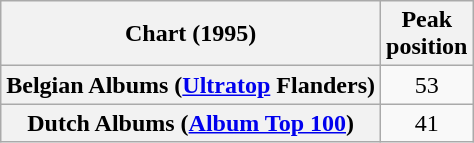<table class="wikitable sortable plainrowheaders" style="text-align:center">
<tr>
<th scope="col">Chart (1995)</th>
<th scope="col">Peak<br>position</th>
</tr>
<tr>
<th scope="row">Belgian Albums (<a href='#'>Ultratop</a> Flanders)</th>
<td align="center">53</td>
</tr>
<tr>
<th scope="row">Dutch Albums (<a href='#'>Album Top 100</a>)</th>
<td align="center">41</td>
</tr>
</table>
